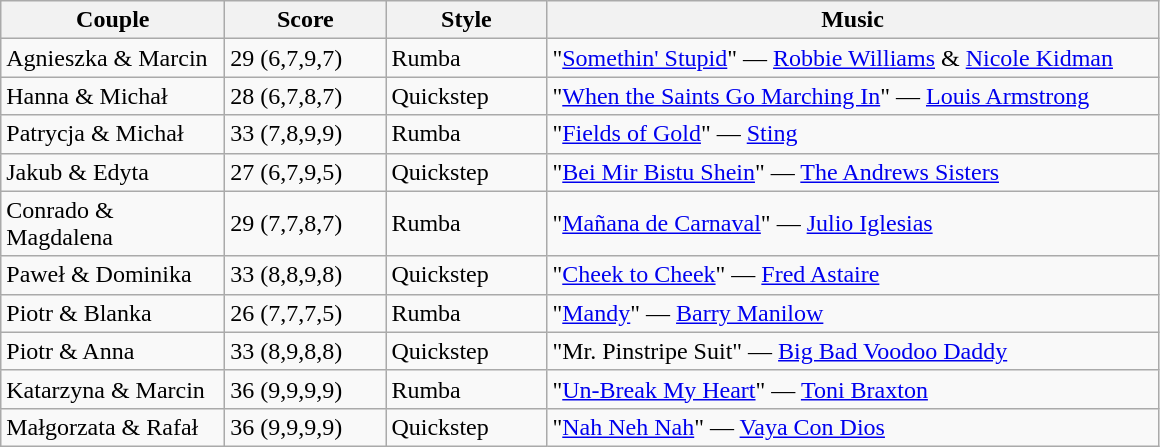<table class="wikitable">
<tr>
<th width="142">Couple</th>
<th width="100">Score</th>
<th width="100">Style</th>
<th width="400">Music</th>
</tr>
<tr>
<td>Agnieszka & Marcin</td>
<td>29 (6,7,9,7)</td>
<td>Rumba</td>
<td>"<a href='#'>Somethin' Stupid</a>" — <a href='#'>Robbie Williams</a> & <a href='#'>Nicole Kidman</a></td>
</tr>
<tr>
<td>Hanna & Michał</td>
<td>28 (6,7,8,7)</td>
<td>Quickstep</td>
<td>"<a href='#'>When the Saints Go Marching In</a>" — <a href='#'>Louis Armstrong</a></td>
</tr>
<tr>
<td>Patrycja & Michał</td>
<td>33 (7,8,9,9)</td>
<td>Rumba</td>
<td>"<a href='#'>Fields of Gold</a>" — <a href='#'>Sting</a></td>
</tr>
<tr>
<td>Jakub & Edyta</td>
<td>27 (6,7,9,5)</td>
<td>Quickstep</td>
<td>"<a href='#'>Bei Mir Bistu Shein</a>" — <a href='#'>The Andrews Sisters</a></td>
</tr>
<tr>
<td>Conrado & Magdalena</td>
<td>29 (7,7,8,7)</td>
<td>Rumba</td>
<td>"<a href='#'>Mañana de Carnaval</a>" — <a href='#'>Julio Iglesias</a></td>
</tr>
<tr>
<td>Paweł & Dominika</td>
<td>33 (8,8,9,8)</td>
<td>Quickstep</td>
<td>"<a href='#'>Cheek to Cheek</a>" — <a href='#'>Fred Astaire</a></td>
</tr>
<tr>
<td>Piotr & Blanka</td>
<td>26 (7,7,7,5)</td>
<td>Rumba</td>
<td>"<a href='#'>Mandy</a>" — <a href='#'>Barry Manilow</a></td>
</tr>
<tr>
<td>Piotr & Anna</td>
<td>33 (8,9,8,8)</td>
<td>Quickstep</td>
<td>"Mr. Pinstripe Suit" — <a href='#'>Big Bad Voodoo Daddy</a></td>
</tr>
<tr>
<td>Katarzyna & Marcin</td>
<td>36 (9,9,9,9)</td>
<td>Rumba</td>
<td>"<a href='#'>Un-Break My Heart</a>" — <a href='#'>Toni Braxton</a></td>
</tr>
<tr>
<td>Małgorzata & Rafał</td>
<td>36 (9,9,9,9)</td>
<td>Quickstep</td>
<td>"<a href='#'>Nah Neh Nah</a>" — <a href='#'>Vaya Con Dios</a></td>
</tr>
</table>
